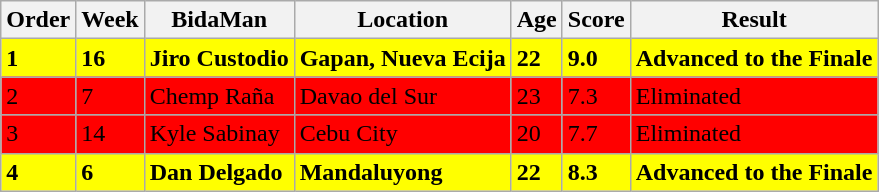<table class="wikitable sortable">
<tr>
<th>Order</th>
<th>Week</th>
<th>BidaMan</th>
<th>Location</th>
<th>Age</th>
<th>Score</th>
<th>Result</th>
</tr>
<tr>
<td style="background-color:#FFFF00"><strong>1</strong></td>
<td style="background-color:#FFFF00"><strong>16</strong></td>
<td style="background-color:#FFFF00"><strong>Jiro Custodio</strong></td>
<td style="background-color:#FFFF00"><strong>Gapan, Nueva Ecija</strong></td>
<td style="background-color:#FFFF00"><strong>22</strong></td>
<td style="background-color:#FFFF00"><strong>9.0</strong></td>
<td style="background-color:#FFFF00"><strong>Advanced to the Finale</strong></td>
</tr>
<tr>
<td style="background-color:#FF0000">2</td>
<td style="background-color:#FF0000">7</td>
<td style="background-color:#FF0000">Chemp Raña</td>
<td style="background-color:#FF0000">Davao del Sur</td>
<td style="background-color:#FF0000">23</td>
<td style="background-color:#FF0000">7.3</td>
<td style="background-color:#FF0000">Eliminated</td>
</tr>
<tr>
<td style="background-color:#FF0000">3</td>
<td style="background-color:#FF0000">14</td>
<td style="background-color:#FF0000">Kyle Sabinay</td>
<td style="background-color:#FF0000">Cebu City</td>
<td style="background-color:#FF0000">20</td>
<td style="background-color:#FF0000">7.7</td>
<td style="background-color:#FF0000">Eliminated</td>
</tr>
<tr>
<td style="background-color:#FFFF00"><strong>4</strong></td>
<td style="background-color:#FFFF00"><strong>6</strong></td>
<td style="background-color:#FFFF00"><strong>Dan Delgado</strong></td>
<td style="background-color:#FFFF00"><strong>Mandaluyong</strong></td>
<td style="background-color:#FFFF00"><strong>22</strong></td>
<td style="background-color:#FFFF00"><strong>8.3</strong></td>
<td style="background-color:#FFFF00"><strong>Advanced to the Finale</strong></td>
</tr>
</table>
